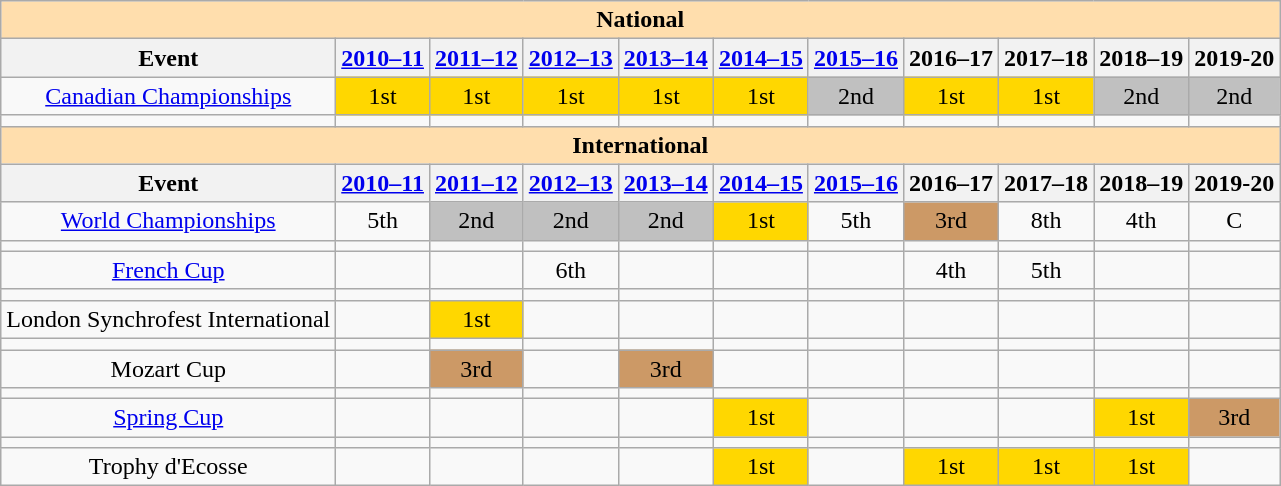<table class="wikitable">
<tr>
<th style="background-color: #ffdead; " colspan="11" align="center"><strong>National</strong></th>
</tr>
<tr>
<th>Event</th>
<th><a href='#'>2010–11</a></th>
<th><a href='#'>2011–12</a></th>
<th><a href='#'>2012–13</a></th>
<th><a href='#'>2013–14</a></th>
<th><a href='#'>2014–15</a></th>
<th><a href='#'>2015–16</a></th>
<th>2016–17</th>
<th>2017–18</th>
<th>2018–19</th>
<th>2019-20</th>
</tr>
<tr>
<td align="center"><a href='#'>Canadian Championships</a></td>
<td 2010-11 align="center" bgcolor="gold">1st</td>
<td 2011-12 align="center" bgcolor="gold">1st</td>
<td 2012-13 align="center" bgcolor="gold">1st</td>
<td 2013-14 align="center" bgcolor="gold">1st</td>
<td 2014-15 align="center" bgcolor="gold">1st</td>
<td 2015-16 align="center" bgcolor="silver">2nd</td>
<td 2016-17 align="center" bgcolor="gold">1st</td>
<td 2017-18 align="center" bgcolor="gold">1st</td>
<td 2018-19 align="center" bgcolor="silver">2nd</td>
<td 2019-20 align="center" bgcolor="silver">2nd</td>
</tr>
<tr>
<td align="center"></td>
<td 2010-11 align="center"></td>
<td 2011-12 align="center"></td>
<td 2012-13 align="center"></td>
<td 2013-14 align="center"></td>
<td 2014-15 align="center"></td>
<td 2015-16 align="center"></td>
<td 2016-17 align="center"></td>
<td 2017-18 align="center"></td>
<td 2018-19 align="center"></td>
<td 2019-20 align="center"></td>
</tr>
<tr>
<th colspan="11" style="background-color: #ffdead; " align="center"><strong>International</strong></th>
</tr>
<tr>
<th>Event</th>
<th><a href='#'>2010–11</a></th>
<th><a href='#'>2011–12</a></th>
<th><a href='#'>2012–13</a></th>
<th><a href='#'>2013–14</a></th>
<th><a href='#'>2014–15</a></th>
<th><a href='#'>2015–16</a></th>
<th>2016–17</th>
<th>2017–18</th>
<th>2018–19</th>
<th>2019-20</th>
</tr>
<tr>
<td align="center"><a href='#'>World Championships</a></td>
<td 2010-11 align="center">5th</td>
<td 2011-12 align="center" bgcolor="silver">2nd</td>
<td 2012-13 align="center" bgcolor="silver">2nd</td>
<td 2013-14 align="center" bgcolor="silver">2nd</td>
<td align="center" bgcolor="gold">1st</td>
<td align="center">5th</td>
<td align="center" bgcolor="cc9966">3rd</td>
<td align="center">8th</td>
<td align="center">4th</td>
<td align="center">C</td>
</tr>
<tr>
<td align="center"></td>
<td 2010-11 align="center"></td>
<td 2011-12 align="center"></td>
<td 2012-13 align="center"></td>
<td 2013-14 align="center"></td>
<td 2014-15 align="center"></td>
<td 2015-16 align="center"></td>
<td 2016-17 align="center"></td>
<td 2017-18 align="center"></td>
<td 2018-19 align="center"></td>
<td 2019-20 align="center"></td>
</tr>
<tr>
<td align="center"><a href='#'>French Cup</a></td>
<td 2010-11 align="center"></td>
<td 2011-12 align="center"></td>
<td 2012-13 align="center">6th</td>
<td 2013-14 align="center"></td>
<td 2014-15 align="center"></td>
<td 2015-16 align="center"></td>
<td 2016-17 align="center">4th</td>
<td 2017-18 align="center">5th</td>
<td 2018-19 align="center"></td>
<td 2019-20 align="center"></td>
</tr>
<tr>
<td align="center"></td>
<td 2010-11 align="center"></td>
<td 2011-12 align="center"></td>
<td 2012-13 align="center"></td>
<td 2013-14 align="center"></td>
<td 2014-15 align="center"></td>
<td 2015-16 align="center"></td>
<td 2016-17 align="center"></td>
<td 2017-18 align="center"></td>
<td 2018-19 align="center"></td>
<td 2019-20 align="center"></td>
</tr>
<tr>
<td align="center">London Synchrofest International</td>
<td 2010-11 align="center"></td>
<td 2011-12 align="center" bgcolor="gold">1st</td>
<td 2012-13 align="center"></td>
<td 2013-14 align="center"></td>
<td 2014-15 align="center"></td>
<td 2015-16 align="center"></td>
<td 2016-17 align="center"></td>
<td 2017-18 align="center"></td>
<td 2018-19 align="center"></td>
<td 2019-20 align="center"></td>
</tr>
<tr>
<td align="center"></td>
<td 2010-11 align="center"></td>
<td 2011-12 align="center"></td>
<td 2012-13 align="center"></td>
<td 2013-14 align="center"></td>
<td 2014-15 align="center"></td>
<td 2015-16 align="center"></td>
<td 2016-17 align="center"></td>
<td 2017-18 align="center"></td>
<td 2018-19 align="center"></td>
<td 2019-20 align="center"></td>
</tr>
<tr>
<td align="center">Mozart Cup</td>
<td 2010-11 align="center"></td>
<td 2011-12 align="center" bgcolor="cc9966">3rd</td>
<td 2012-13 align="center"></td>
<td 2013-14 align="center" bgcolor="cc9966">3rd</td>
<td 2014-15 align="center"></td>
<td 2015-16 align="center"></td>
<td 2016-17 align="center"></td>
<td 2017-18 align="center"></td>
<td 2018-19 align="center"></td>
<td 2019-20 align="center"></td>
</tr>
<tr>
<td align="center"></td>
<td 2010-11 align="center"></td>
<td 2011-12 align="center"></td>
<td 2012-13 align="center"></td>
<td 2013-14 align="center"></td>
<td 2014-15 align="center"></td>
<td 2015-16 align="center"></td>
<td 2016-17 align="center"></td>
<td 2017-18 align="center"></td>
<td 2018-19 align="center"></td>
<td 2019-20 align="center"></td>
</tr>
<tr>
<td align="center"><a href='#'>Spring Cup</a></td>
<td 2010-11 align="center"></td>
<td 2011-12 align="center"></td>
<td 2012-13 align="center"></td>
<td 2013-14 align="center"></td>
<td 2014-15 align="center" bgcolor="gold">1st</td>
<td 2015-16 align="center"></td>
<td 2016-17 align="center"></td>
<td 2017-18 align="center"></td>
<td 2018-19 align="center" bgcolor="gold">1st</td>
<td 2019-20 align="center" bgcolor="cc9966">3rd</td>
</tr>
<tr>
<td align="center"></td>
<td 2010-11 align="center"></td>
<td 2011-12 align="center"></td>
<td 2012-13 align="center"></td>
<td 2013-14 align="center"></td>
<td 2014-15 align="center"></td>
<td 2015-16 align="center"></td>
<td 2016-17 align="center"></td>
<td 2017-18 align="center"></td>
<td 2018-19 align="center"></td>
<td 2019-20 align="center"></td>
</tr>
<tr>
<td align="center">Trophy d'Ecosse</td>
<td 2010-11 align="center"></td>
<td 2011-12 align="center"></td>
<td 2012-13 align="center"></td>
<td 2013-14 align="center"></td>
<td 2014-15 align="center" bgcolor="gold">1st</td>
<td 2015-16 align="center"></td>
<td 2016-17 align="center" bgcolor="gold">1st</td>
<td 2017-18 align="center" bgcolor="gold">1st</td>
<td 2018-19 align="center" bgcolor="gold">1st</td>
<td 2019-20 align="center"></td>
</tr>
</table>
